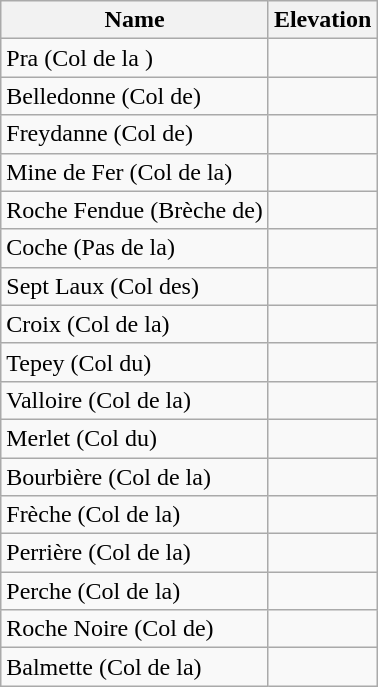<table class="sortable wikitable">
<tr>
<th>Name</th>
<th>Elevation</th>
</tr>
<tr>
<td>Pra (Col de la )</td>
<td></td>
</tr>
<tr>
<td>Belledonne (Col de)</td>
<td></td>
</tr>
<tr>
<td>Freydanne (Col de)</td>
<td></td>
</tr>
<tr>
<td>Mine de Fer (Col de la)</td>
<td></td>
</tr>
<tr>
<td>Roche Fendue (Brèche de)</td>
<td></td>
</tr>
<tr>
<td>Coche (Pas de la)</td>
<td></td>
</tr>
<tr>
<td>Sept Laux (Col des)</td>
<td></td>
</tr>
<tr>
<td>Croix (Col de la)</td>
<td></td>
</tr>
<tr>
<td>Tepey (Col du)</td>
<td></td>
</tr>
<tr>
<td>Valloire (Col de la)</td>
<td></td>
</tr>
<tr>
<td>Merlet (Col du)</td>
<td></td>
</tr>
<tr>
<td>Bourbière (Col de la)</td>
<td></td>
</tr>
<tr>
<td>Frèche (Col de la)</td>
<td></td>
</tr>
<tr>
<td>Perrière (Col de la)</td>
<td></td>
</tr>
<tr>
<td>Perche (Col de la)</td>
<td></td>
</tr>
<tr>
<td>Roche Noire (Col de)</td>
<td></td>
</tr>
<tr>
<td>Balmette (Col de la)</td>
<td></td>
</tr>
</table>
